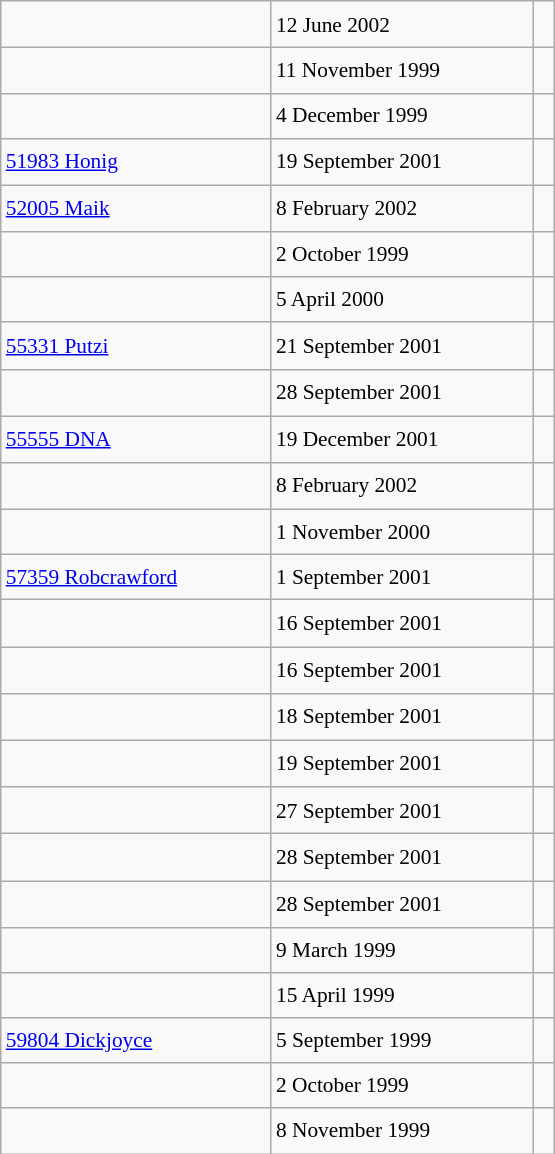<table class="wikitable" style="font-size: 89%; float: left; width: 26em; margin-right: 1em; line-height: 1.65em">
<tr>
<td></td>
<td>12 June 2002</td>
<td><small></small> </td>
</tr>
<tr>
<td></td>
<td>11 November 1999</td>
<td><small></small></td>
</tr>
<tr>
<td></td>
<td>4 December 1999</td>
<td><small></small></td>
</tr>
<tr>
<td><a href='#'>51983 Honig</a></td>
<td>19 September 2001</td>
<td><small></small> </td>
</tr>
<tr>
<td><a href='#'>52005 Maik</a></td>
<td>8 February 2002</td>
<td><small></small> </td>
</tr>
<tr>
<td></td>
<td>2 October 1999</td>
<td><small></small></td>
</tr>
<tr>
<td></td>
<td>5 April 2000</td>
<td><small></small></td>
</tr>
<tr>
<td><a href='#'>55331 Putzi</a></td>
<td>21 September 2001</td>
<td><small></small> </td>
</tr>
<tr>
<td></td>
<td>28 September 2001</td>
<td><small></small> </td>
</tr>
<tr>
<td><a href='#'>55555 DNA</a></td>
<td>19 December 2001</td>
<td><small></small> </td>
</tr>
<tr>
<td></td>
<td>8 February 2002</td>
<td><small></small> </td>
</tr>
<tr>
<td></td>
<td>1 November 2000</td>
<td><small></small></td>
</tr>
<tr>
<td><a href='#'>57359 Robcrawford</a></td>
<td>1 September 2001</td>
<td><small></small></td>
</tr>
<tr>
<td></td>
<td>16 September 2001</td>
<td><small></small> </td>
</tr>
<tr>
<td></td>
<td>16 September 2001</td>
<td><small></small> </td>
</tr>
<tr>
<td></td>
<td>18 September 2001</td>
<td><small></small> </td>
</tr>
<tr>
<td></td>
<td>19 September 2001</td>
<td><small></small> </td>
</tr>
<tr>
<td></td>
<td>27 September 2001</td>
<td><small></small> </td>
</tr>
<tr>
<td></td>
<td>28 September 2001</td>
<td><small></small> </td>
</tr>
<tr>
<td></td>
<td>28 September 2001</td>
<td><small></small> </td>
</tr>
<tr>
<td></td>
<td>9 March 1999</td>
<td><small></small></td>
</tr>
<tr>
<td></td>
<td>15 April 1999</td>
<td><small></small></td>
</tr>
<tr>
<td><a href='#'>59804 Dickjoyce</a></td>
<td>5 September 1999</td>
<td><small></small></td>
</tr>
<tr>
<td></td>
<td>2 October 1999</td>
<td><small></small></td>
</tr>
<tr>
<td></td>
<td>8 November 1999</td>
<td><small></small></td>
</tr>
</table>
